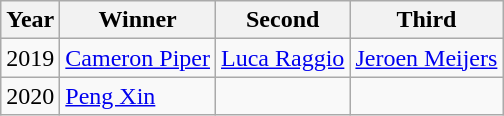<table class="wikitable sortable">
<tr>
<th>Year</th>
<th>Winner</th>
<th>Second</th>
<th>Third</th>
</tr>
<tr>
<td>2019</td>
<td> <a href='#'>Cameron Piper</a></td>
<td> <a href='#'>Luca Raggio</a></td>
<td> <a href='#'>Jeroen Meijers</a></td>
</tr>
<tr>
<td>2020</td>
<td> <a href='#'>Peng Xin</a></td>
<td></td>
<td></td>
</tr>
</table>
